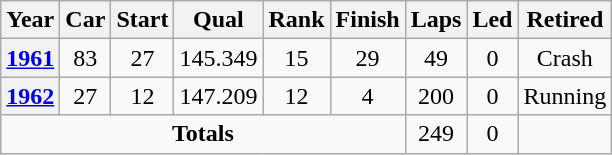<table class="wikitable" style="text-align:center">
<tr>
<th>Year</th>
<th>Car</th>
<th>Start</th>
<th>Qual</th>
<th>Rank</th>
<th>Finish</th>
<th>Laps</th>
<th>Led</th>
<th>Retired</th>
</tr>
<tr>
<th><a href='#'>1961</a></th>
<td>83</td>
<td>27</td>
<td>145.349</td>
<td>15</td>
<td>29</td>
<td>49</td>
<td>0</td>
<td>Crash</td>
</tr>
<tr>
<th><a href='#'>1962</a></th>
<td>27</td>
<td>12</td>
<td>147.209</td>
<td>12</td>
<td>4</td>
<td>200</td>
<td>0</td>
<td>Running</td>
</tr>
<tr>
<td colspan=6><strong>Totals</strong></td>
<td>249</td>
<td>0</td>
<td></td>
</tr>
</table>
